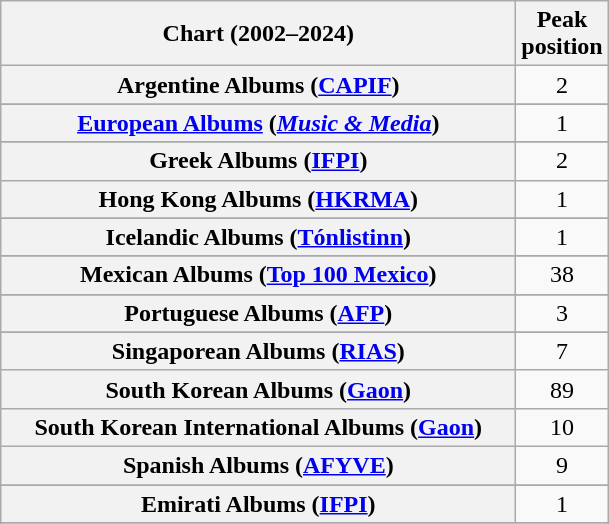<table class="wikitable sortable plainrowheaders" style="text-align:center">
<tr>
<th scope="col" style="width:21em;">Chart (2002–2024)</th>
<th scope="col">Peak<br>position</th>
</tr>
<tr>
<th scope="row">Argentine Albums (<a href='#'>CAPIF</a>)</th>
<td>2</td>
</tr>
<tr>
</tr>
<tr>
</tr>
<tr>
</tr>
<tr>
</tr>
<tr>
</tr>
<tr>
</tr>
<tr>
</tr>
<tr>
<th scope="row"><a href='#'>European Albums</a> (<em><a href='#'>Music & Media</a></em>)</th>
<td>1</td>
</tr>
<tr>
</tr>
<tr>
</tr>
<tr>
</tr>
<tr>
<th scope="row">Greek Albums (<a href='#'>IFPI</a>)</th>
<td>2</td>
</tr>
<tr>
<th scope="row">Hong Kong Albums (<a href='#'>HKRMA</a>)</th>
<td>1</td>
</tr>
<tr>
</tr>
<tr>
<th scope="row">Icelandic Albums (<a href='#'>Tónlistinn</a>)</th>
<td>1</td>
</tr>
<tr>
</tr>
<tr>
</tr>
<tr>
<th scope="row">Mexican Albums (<a href='#'>Top 100 Mexico</a>)</th>
<td>38</td>
</tr>
<tr>
</tr>
<tr>
</tr>
<tr>
</tr>
<tr>
<th scope="row">Portuguese Albums (<a href='#'>AFP</a>)</th>
<td>3</td>
</tr>
<tr>
</tr>
<tr>
<th scope="row">Singaporean Albums (<a href='#'>RIAS</a>)</th>
<td>7</td>
</tr>
<tr>
<th scope="row">South Korean Albums (<a href='#'>Gaon</a>)</th>
<td>89</td>
</tr>
<tr>
<th scope="row">South Korean International Albums (<a href='#'>Gaon</a>)</th>
<td>10</td>
</tr>
<tr>
<th scope="row">Spanish Albums (<a href='#'>AFYVE</a>)</th>
<td>9</td>
</tr>
<tr>
</tr>
<tr>
</tr>
<tr>
<th scope="row">Emirati Albums (<a href='#'>IFPI</a>)</th>
<td>1</td>
</tr>
<tr>
</tr>
<tr>
</tr>
<tr>
</tr>
</table>
